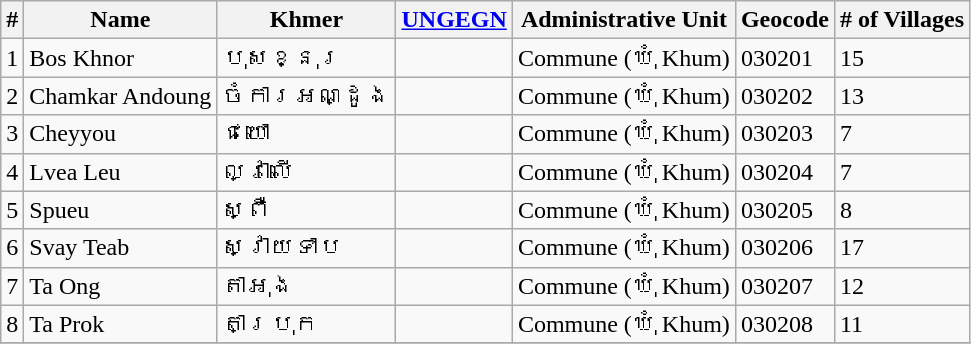<table class="wikitable sortable">
<tr>
<th>#</th>
<th>Name</th>
<th>Khmer</th>
<th><a href='#'>UNGEGN</a></th>
<th>Administrative Unit</th>
<th>Geocode</th>
<th># of Villages</th>
</tr>
<tr>
<td>1</td>
<td>Bos Khnor</td>
<td>បុសខ្នុរ</td>
<td></td>
<td>Commune (ឃុំ Khum)</td>
<td>030201</td>
<td>15</td>
</tr>
<tr>
<td>2</td>
<td>Chamkar Andoung</td>
<td>ចំការអណ្ដូង</td>
<td></td>
<td>Commune (ឃុំ Khum)</td>
<td>030202</td>
<td>13</td>
</tr>
<tr>
<td>3</td>
<td>Cheyyou</td>
<td>ជយោ</td>
<td></td>
<td>Commune (ឃុំ Khum)</td>
<td>030203</td>
<td>7</td>
</tr>
<tr>
<td>4</td>
<td>Lvea Leu</td>
<td>ល្វាលើ</td>
<td></td>
<td>Commune (ឃុំ Khum)</td>
<td>030204</td>
<td>7</td>
</tr>
<tr>
<td>5</td>
<td>Spueu</td>
<td>ស្ពឺ</td>
<td></td>
<td>Commune (ឃុំ Khum)</td>
<td>030205</td>
<td>8</td>
</tr>
<tr>
<td>6</td>
<td>Svay Teab</td>
<td>ស្វាយទាប</td>
<td></td>
<td>Commune (ឃុំ Khum)</td>
<td>030206</td>
<td>17</td>
</tr>
<tr>
<td>7</td>
<td>Ta Ong</td>
<td>តាអុង</td>
<td></td>
<td>Commune (ឃុំ Khum)</td>
<td>030207</td>
<td>12</td>
</tr>
<tr>
<td>8</td>
<td>Ta Prok</td>
<td>តាប្រុក</td>
<td></td>
<td>Commune (ឃុំ Khum)</td>
<td>030208</td>
<td>11</td>
</tr>
<tr>
</tr>
</table>
